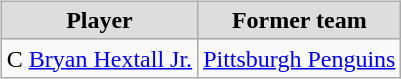<table cellspacing="10">
<tr>
<td valign="top"><br><table class="wikitable">
<tr align="center"  bgcolor="#dddddd">
<td><strong>Player</strong></td>
<td><strong>Former team</strong></td>
</tr>
<tr>
<td>C <a href='#'>Bryan Hextall Jr.</a></td>
<td><a href='#'>Pittsburgh Penguins</a></td>
</tr>
</table>
</td>
</tr>
</table>
